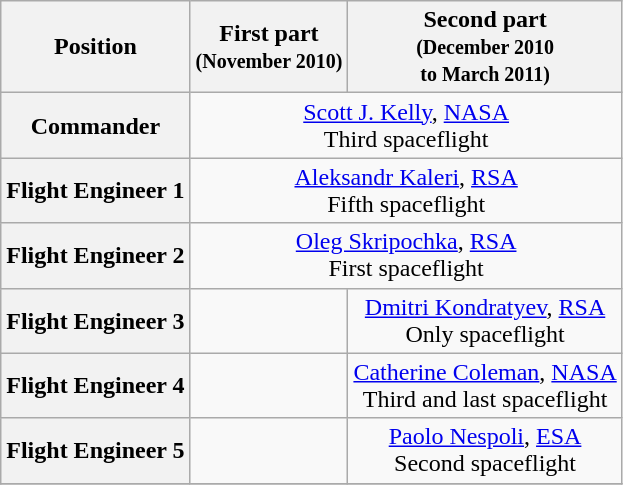<table class="wikitable">
<tr>
<th>Position</th>
<th>First part<br><small>(November 2010)</small></th>
<th>Second part<br><small>(December 2010<br> to March 2011)</small></th>
</tr>
<tr>
<th>Commander</th>
<td colspan=2 align=center> <a href='#'>Scott J. Kelly</a>, <a href='#'>NASA</a><br>Third spaceflight</td>
</tr>
<tr>
<th>Flight Engineer 1</th>
<td colspan=2 align=center> <a href='#'>Aleksandr Kaleri</a>, <a href='#'>RSA</a><br>Fifth spaceflight</td>
</tr>
<tr>
<th>Flight Engineer 2</th>
<td colspan=2 align=center> <a href='#'>Oleg Skripochka</a>, <a href='#'>RSA</a><br>First spaceflight</td>
</tr>
<tr>
<th>Flight Engineer 3</th>
<td></td>
<td colspan=1 align=center> <a href='#'>Dmitri Kondratyev</a>, <a href='#'>RSA</a><br>Only spaceflight</td>
</tr>
<tr>
<th>Flight Engineer 4</th>
<td></td>
<td colspan=1 align=center> <a href='#'>Catherine Coleman</a>, <a href='#'>NASA</a><br>Third and last spaceflight</td>
</tr>
<tr>
<th>Flight Engineer 5</th>
<td></td>
<td colspan=1 align=center> <a href='#'>Paolo Nespoli</a>, <a href='#'>ESA</a><br>Second spaceflight</td>
</tr>
<tr>
</tr>
</table>
